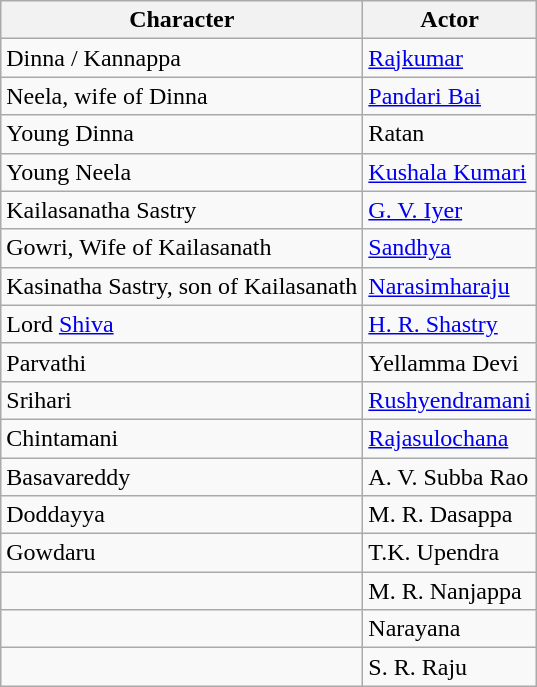<table class="wikitable">
<tr>
<th>Character</th>
<th>Actor</th>
</tr>
<tr>
<td>Dinna / Kannappa</td>
<td><a href='#'>Rajkumar</a></td>
</tr>
<tr>
<td>Neela, wife of Dinna</td>
<td><a href='#'>Pandari Bai</a></td>
</tr>
<tr>
<td>Young Dinna</td>
<td>Ratan</td>
</tr>
<tr>
<td>Young Neela</td>
<td><a href='#'>Kushala Kumari</a></td>
</tr>
<tr>
<td>Kailasanatha Sastry</td>
<td><a href='#'>G. V. Iyer</a></td>
</tr>
<tr>
<td>Gowri, Wife of Kailasanath</td>
<td><a href='#'>Sandhya</a></td>
</tr>
<tr>
<td>Kasinatha Sastry, son of Kailasanath</td>
<td><a href='#'>Narasimharaju</a></td>
</tr>
<tr>
<td>Lord <a href='#'>Shiva</a></td>
<td><a href='#'>H. R. Shastry</a></td>
</tr>
<tr>
<td>Parvathi</td>
<td>Yellamma Devi</td>
</tr>
<tr>
<td>Srihari</td>
<td><a href='#'>Rushyendramani</a></td>
</tr>
<tr>
<td>Chintamani</td>
<td><a href='#'>Rajasulochana</a></td>
</tr>
<tr>
<td>Basavareddy</td>
<td>A. V. Subba Rao</td>
</tr>
<tr>
<td>Doddayya</td>
<td>M. R. Dasappa</td>
</tr>
<tr>
<td>Gowdaru</td>
<td>T.K. Upendra</td>
</tr>
<tr>
<td></td>
<td>M. R. Nanjappa</td>
</tr>
<tr>
<td></td>
<td>Narayana</td>
</tr>
<tr>
<td></td>
<td>S. R. Raju</td>
</tr>
</table>
